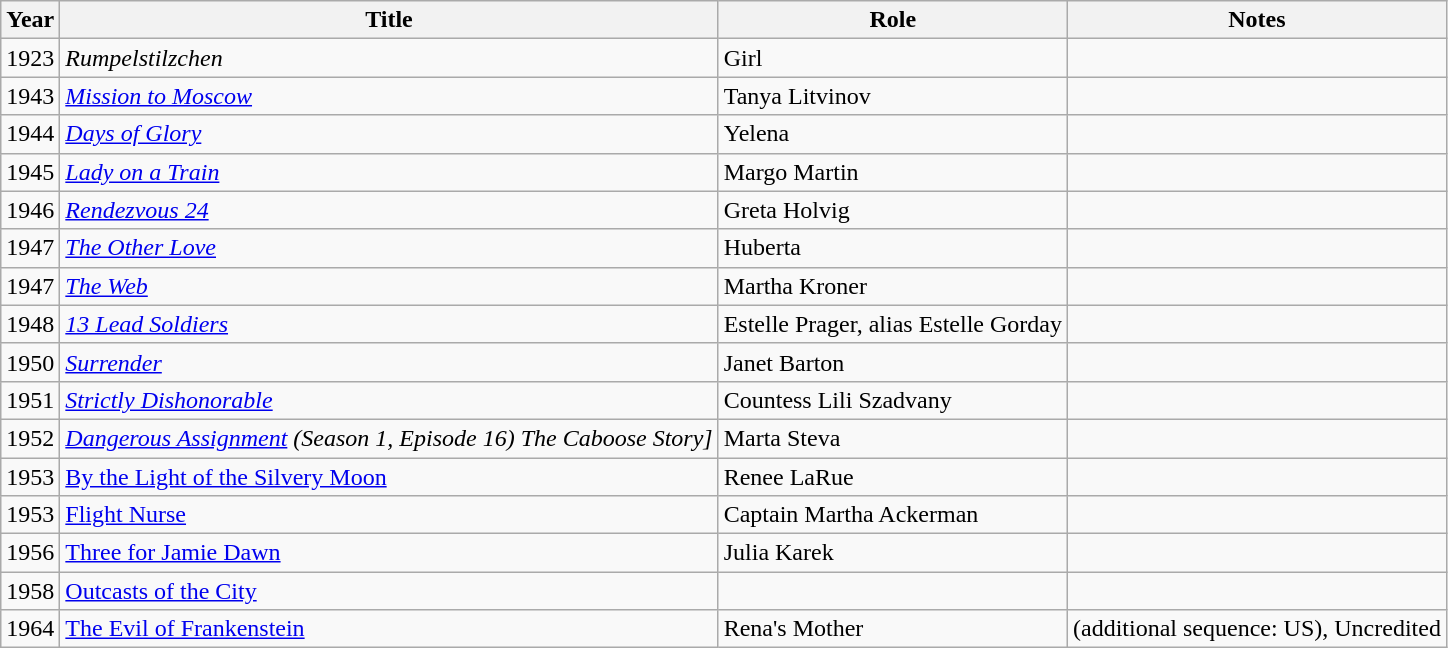<table class="wikitable">
<tr>
<th>Year</th>
<th>Title</th>
<th>Role</th>
<th>Notes</th>
</tr>
<tr>
<td>1923</td>
<td><em>Rumpelstilzchen</em></td>
<td>Girl</td>
<td></td>
</tr>
<tr>
<td>1943</td>
<td><em><a href='#'>Mission to Moscow</a></em></td>
<td>Tanya Litvinov</td>
<td></td>
</tr>
<tr>
<td>1944</td>
<td><em><a href='#'>Days of Glory</a></em></td>
<td>Yelena</td>
<td></td>
</tr>
<tr>
<td>1945</td>
<td><em><a href='#'>Lady on a Train</a></em></td>
<td>Margo Martin</td>
<td></td>
</tr>
<tr>
<td>1946</td>
<td><em><a href='#'>Rendezvous 24</a></em></td>
<td>Greta Holvig</td>
<td></td>
</tr>
<tr>
<td>1947</td>
<td><em><a href='#'>The Other Love</a></em></td>
<td>Huberta</td>
<td></td>
</tr>
<tr>
<td>1947</td>
<td><em><a href='#'>The Web</a></em></td>
<td>Martha Kroner</td>
<td></td>
</tr>
<tr>
<td>1948</td>
<td><em><a href='#'>13 Lead Soldiers</a></em></td>
<td>Estelle Prager, alias Estelle Gorday</td>
<td></td>
</tr>
<tr>
<td>1950</td>
<td><em><a href='#'>Surrender</a></em></td>
<td>Janet Barton</td>
<td></td>
</tr>
<tr>
<td>1951</td>
<td><em><a href='#'>Strictly Dishonorable</a></em></td>
<td>Countess Lili Szadvany</td>
<td></td>
</tr>
<tr>
<td>1952</td>
<td><em><a href='#'>Dangerous Assignment</a> (Season 1, Episode 16) The Caboose Story]</td>
<td>Marta Steva</td>
<td></td>
</tr>
<tr>
<td>1953</td>
<td></em><a href='#'>By the Light of the Silvery Moon</a><em></td>
<td>Renee LaRue</td>
<td></td>
</tr>
<tr>
<td>1953</td>
<td></em><a href='#'>Flight Nurse</a><em></td>
<td>Captain Martha Ackerman</td>
<td></td>
</tr>
<tr>
<td>1956</td>
<td></em><a href='#'>Three for Jamie Dawn</a><em></td>
<td>Julia Karek</td>
<td></td>
</tr>
<tr>
<td>1958</td>
<td></em><a href='#'>Outcasts of the City</a><em></td>
<td></td>
<td></td>
</tr>
<tr>
<td>1964</td>
<td></em><a href='#'>The Evil of Frankenstein</a><em></td>
<td>Rena's Mother</td>
<td>(additional sequence: US), Uncredited</td>
</tr>
</table>
